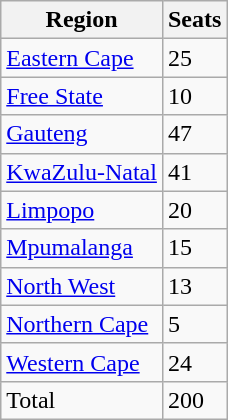<table class="wikitable">
<tr>
<th>Region</th>
<th>Seats</th>
</tr>
<tr>
<td><a href='#'>Eastern Cape</a></td>
<td>25</td>
</tr>
<tr>
<td><a href='#'>Free State</a></td>
<td>10</td>
</tr>
<tr>
<td><a href='#'>Gauteng</a></td>
<td>47</td>
</tr>
<tr>
<td><a href='#'>KwaZulu-Natal</a></td>
<td>41</td>
</tr>
<tr>
<td><a href='#'>Limpopo</a></td>
<td>20</td>
</tr>
<tr>
<td><a href='#'>Mpumalanga</a></td>
<td>15</td>
</tr>
<tr>
<td><a href='#'>North West</a></td>
<td>13</td>
</tr>
<tr>
<td><a href='#'>Northern Cape</a></td>
<td>5</td>
</tr>
<tr>
<td><a href='#'>Western Cape</a></td>
<td>24</td>
</tr>
<tr>
<td>Total</td>
<td>200</td>
</tr>
</table>
